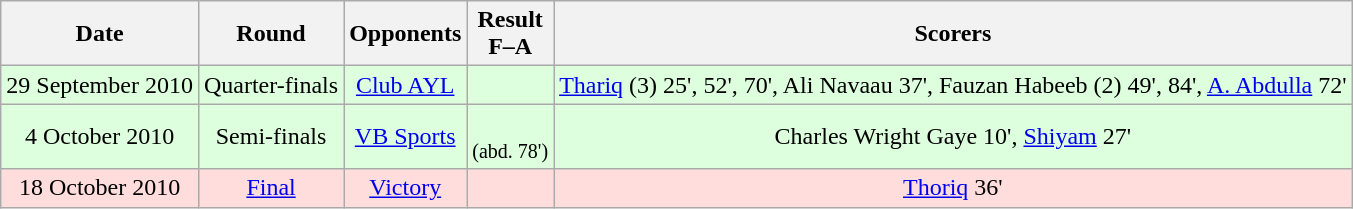<table class="wikitable" style="text-align:center">
<tr>
<th>Date</th>
<th>Round</th>
<th>Opponents</th>
<th>Result<br>F–A</th>
<th>Scorers</th>
</tr>
<tr bgcolor="#ddffdd">
<td>29 September 2010</td>
<td>Quarter-finals</td>
<td><a href='#'>Club AYL</a></td>
<td></td>
<td><a href='#'>Thariq</a> (3) 25', 52', 70', Ali Navaau 37', Fauzan Habeeb (2) 49', 84', <a href='#'>A. Abdulla</a> 72'</td>
</tr>
<tr bgcolor="#ddffdd">
<td>4 October 2010</td>
<td>Semi-finals</td>
<td><a href='#'>VB Sports</a></td>
<td><br><small>(abd. 78')</small></td>
<td>Charles Wright Gaye 10', <a href='#'>Shiyam</a> 27'</td>
</tr>
<tr bgcolor="#ffdddd">
<td>18 October 2010</td>
<td><a href='#'>Final</a></td>
<td><a href='#'>Victory</a></td>
<td></td>
<td><a href='#'>Thoriq</a> 36'</td>
</tr>
</table>
